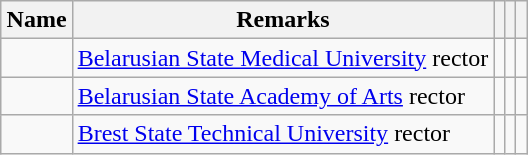<table class="wikitable sortable" style="margin: auto">
<tr>
<th>Name</th>
<th>Remarks</th>
<th></th>
<th></th>
<th></th>
</tr>
<tr>
<td></td>
<td><a href='#'>Belarusian State Medical University</a> rector</td>
<td style="text-align:center;"></td>
<td style="text-align:center;"></td>
<td style="text-align:center;"></td>
</tr>
<tr>
<td></td>
<td><a href='#'>Belarusian State Academy of Arts</a> rector</td>
<td style="text-align:center;"></td>
<td style="text-align:center;"></td>
<td style="text-align:center;"></td>
</tr>
<tr>
<td></td>
<td><a href='#'>Brest State Technical University</a> rector</td>
<td style="text-align:center;"></td>
<td style="text-align:center;"></td>
<td style="text-align:center;"></td>
</tr>
</table>
